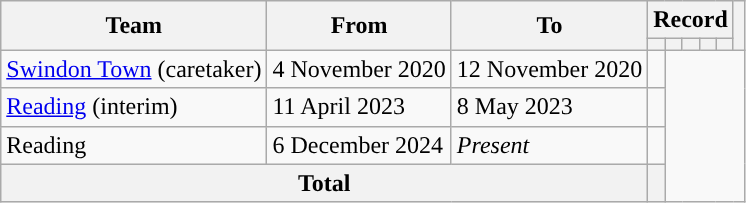<table class=wikitable style="text-align: center;">
<tr>
<th rowspan=2>Team</th>
<th rowspan=2>From</th>
<th rowspan=2>To</th>
<th colspan=5>Record</th>
<th rowspan=2></th>
</tr>
<tr>
<th></th>
<th></th>
<th></th>
<th></th>
<th></th>
</tr>
<tr>
<td align=left><a href='#'>Swindon Town</a> (caretaker)</td>
<td align=left>4 November 2020</td>
<td align=left>12 November 2020<br></td>
<td></td>
</tr>
<tr>
<td align=left><a href='#'>Reading</a> (interim)</td>
<td align=left>11 April 2023</td>
<td align=left>8 May 2023<br></td>
<td></td>
</tr>
<tr>
<td align="left">Reading</td>
<td align=left>6 December 2024</td>
<td align=left><em>Present</em><br></td>
<td></td>
</tr>
<tr>
<th colspan=3>Total<br></th>
<th></th>
</tr>
</table>
